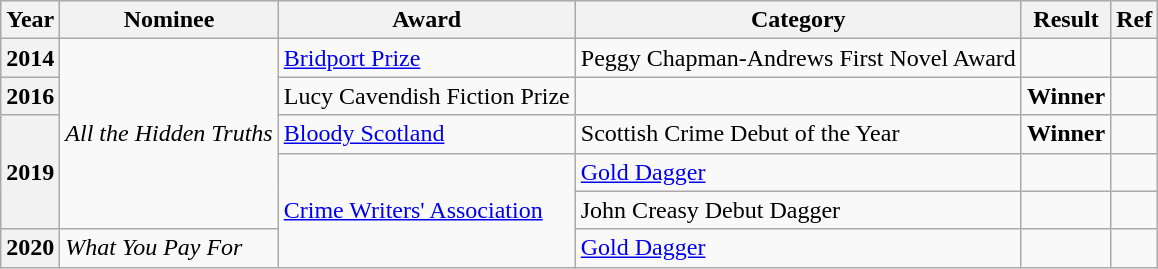<table class="wikitable sortable">
<tr>
<th>Year</th>
<th>Nominee</th>
<th>Award</th>
<th>Category</th>
<th>Result</th>
<th>Ref</th>
</tr>
<tr>
<th>2014</th>
<td rowspan="5"><em>All the Hidden Truths</em></td>
<td><a href='#'>Bridport Prize</a></td>
<td>Peggy Chapman-Andrews First Novel Award</td>
<td></td>
<td></td>
</tr>
<tr>
<th>2016</th>
<td>Lucy Cavendish Fiction Prize</td>
<td></td>
<td><strong>Winner</strong></td>
<td></td>
</tr>
<tr>
<th rowspan="3">2019</th>
<td><a href='#'>Bloody Scotland</a></td>
<td>Scottish Crime Debut of the Year</td>
<td><strong>Winner</strong></td>
<td></td>
</tr>
<tr>
<td rowspan="3"><a href='#'>Crime Writers' Association</a></td>
<td><a href='#'>Gold Dagger</a></td>
<td></td>
<td></td>
</tr>
<tr>
<td>John Creasy Debut Dagger</td>
<td></td>
<td></td>
</tr>
<tr>
<th>2020</th>
<td><em>What You Pay For</em></td>
<td><a href='#'>Gold Dagger</a></td>
<td></td>
<td></td>
</tr>
</table>
